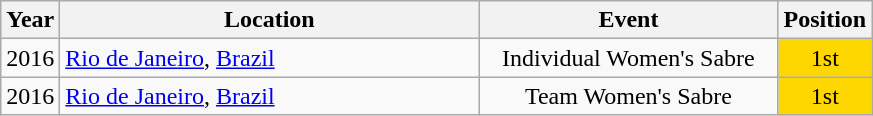<table class="wikitable" style="text-align:center;">
<tr>
<th>Year</th>
<th style="width:17em">Location</th>
<th style="width:12em">Event</th>
<th>Position</th>
</tr>
<tr>
<td>2016</td>
<td rowspan="1" align="left"> <a href='#'>Rio de Janeiro</a>, <a href='#'>Brazil</a></td>
<td>Individual Women's Sabre</td>
<td bgcolor="gold">1st</td>
</tr>
<tr>
<td>2016</td>
<td rowspan="1" align="left"> <a href='#'>Rio de Janeiro</a>, <a href='#'>Brazil</a></td>
<td>Team Women's Sabre</td>
<td bgcolor="gold">1st</td>
</tr>
</table>
